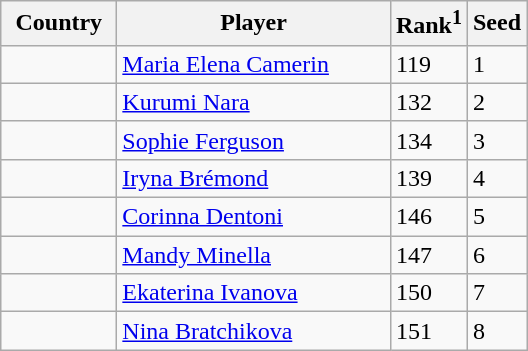<table class="sortable wikitable">
<tr>
<th width="70">Country</th>
<th width="175">Player</th>
<th>Rank<sup>1</sup></th>
<th>Seed</th>
</tr>
<tr>
<td></td>
<td><a href='#'>Maria Elena Camerin</a></td>
<td>119</td>
<td>1</td>
</tr>
<tr>
<td></td>
<td><a href='#'>Kurumi Nara</a></td>
<td>132</td>
<td>2</td>
</tr>
<tr>
<td></td>
<td><a href='#'>Sophie Ferguson</a></td>
<td>134</td>
<td>3</td>
</tr>
<tr>
<td></td>
<td><a href='#'>Iryna Brémond</a></td>
<td>139</td>
<td>4</td>
</tr>
<tr>
<td></td>
<td><a href='#'>Corinna Dentoni</a></td>
<td>146</td>
<td>5</td>
</tr>
<tr>
<td></td>
<td><a href='#'>Mandy Minella</a></td>
<td>147</td>
<td>6</td>
</tr>
<tr>
<td></td>
<td><a href='#'>Ekaterina Ivanova</a></td>
<td>150</td>
<td>7</td>
</tr>
<tr>
<td></td>
<td><a href='#'>Nina Bratchikova</a></td>
<td>151</td>
<td>8</td>
</tr>
</table>
